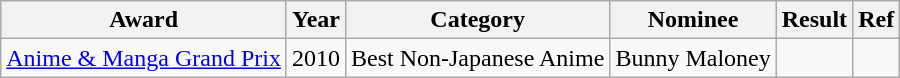<table class="wikitable">
<tr>
<th>Award</th>
<th>Year</th>
<th>Category</th>
<th>Nominee</th>
<th>Result</th>
<th>Ref</th>
</tr>
<tr>
<td><a href='#'>Anime & Manga Grand Prix</a></td>
<td>2010</td>
<td>Best Non-Japanese Anime</td>
<td>Bunny Maloney</td>
<td></td>
<td></td>
</tr>
</table>
